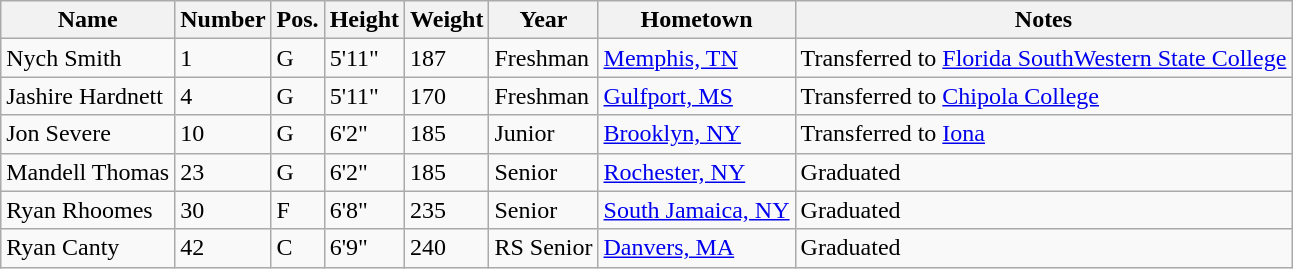<table class="wikitable sortable" border="1">
<tr>
<th>Name</th>
<th>Number</th>
<th>Pos.</th>
<th>Height</th>
<th>Weight</th>
<th>Year</th>
<th>Hometown</th>
<th class="unsortable">Notes</th>
</tr>
<tr>
<td>Nych Smith</td>
<td>1</td>
<td>G</td>
<td>5'11"</td>
<td>187</td>
<td>Freshman</td>
<td><a href='#'>Memphis, TN</a></td>
<td>Transferred to <a href='#'>Florida SouthWestern State College</a></td>
</tr>
<tr>
<td>Jashire Hardnett</td>
<td>4</td>
<td>G</td>
<td>5'11"</td>
<td>170</td>
<td>Freshman</td>
<td><a href='#'>Gulfport, MS</a></td>
<td>Transferred to <a href='#'>Chipola College</a></td>
</tr>
<tr>
<td>Jon Severe</td>
<td>10</td>
<td>G</td>
<td>6'2"</td>
<td>185</td>
<td>Junior</td>
<td><a href='#'>Brooklyn, NY</a></td>
<td>Transferred to <a href='#'>Iona</a></td>
</tr>
<tr>
<td>Mandell Thomas</td>
<td>23</td>
<td>G</td>
<td>6'2"</td>
<td>185</td>
<td>Senior</td>
<td><a href='#'>Rochester, NY</a></td>
<td>Graduated</td>
</tr>
<tr>
<td>Ryan Rhoomes</td>
<td>30</td>
<td>F</td>
<td>6'8"</td>
<td>235</td>
<td>Senior</td>
<td><a href='#'>South Jamaica, NY</a></td>
<td>Graduated</td>
</tr>
<tr>
<td>Ryan Canty</td>
<td>42</td>
<td>C</td>
<td>6'9"</td>
<td>240</td>
<td>RS Senior</td>
<td><a href='#'>Danvers, MA</a></td>
<td>Graduated</td>
</tr>
</table>
